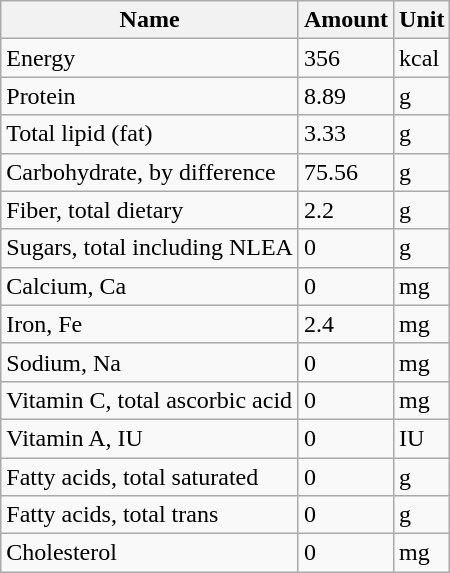<table class="wikitable">
<tr>
<th>Name</th>
<th>Amount</th>
<th>Unit</th>
</tr>
<tr>
<td>Energy</td>
<td>356</td>
<td>kcal</td>
</tr>
<tr>
<td>Protein</td>
<td>8.89</td>
<td>g</td>
</tr>
<tr>
<td>Total lipid (fat)</td>
<td>3.33</td>
<td>g</td>
</tr>
<tr>
<td>Carbohydrate, by difference</td>
<td>75.56</td>
<td>g</td>
</tr>
<tr>
<td>Fiber, total dietary</td>
<td>2.2</td>
<td>g</td>
</tr>
<tr>
<td>Sugars, total including NLEA</td>
<td>0</td>
<td>g</td>
</tr>
<tr>
<td>Calcium, Ca</td>
<td>0</td>
<td>mg</td>
</tr>
<tr>
<td>Iron, Fe</td>
<td>2.4</td>
<td>mg</td>
</tr>
<tr>
<td>Sodium, Na</td>
<td>0</td>
<td>mg</td>
</tr>
<tr>
<td>Vitamin C, total ascorbic acid</td>
<td>0</td>
<td>mg</td>
</tr>
<tr>
<td>Vitamin A, IU</td>
<td>0</td>
<td>IU</td>
</tr>
<tr>
<td>Fatty acids, total saturated</td>
<td>0</td>
<td>g</td>
</tr>
<tr>
<td>Fatty acids, total trans</td>
<td>0</td>
<td>g</td>
</tr>
<tr>
<td>Cholesterol</td>
<td>0</td>
<td>mg</td>
</tr>
</table>
